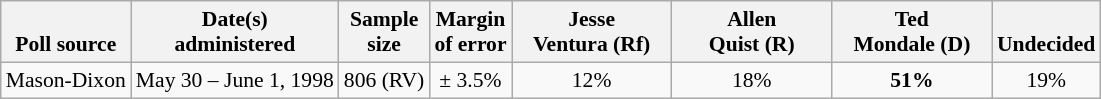<table class="wikitable" style="font-size:90%;text-align:center;">
<tr valign=bottom>
<th>Poll source</th>
<th>Date(s)<br>administered</th>
<th>Sample<br>size</th>
<th>Margin<br>of error</th>
<th style="width:100px;">Jesse<br>Ventura (Rf)</th>
<th style="width:100px;">Allen<br>Quist (R)</th>
<th style="width:100px;">Ted<br>Mondale (D)</th>
<th>Undecided</th>
</tr>
<tr>
<td style="text-align:left;">Mason-Dixon</td>
<td>May 30 – June 1, 1998</td>
<td>806 (RV)</td>
<td>± 3.5%</td>
<td>12%</td>
<td>18%</td>
<td><strong>51%</strong></td>
<td>19%</td>
</tr>
</table>
